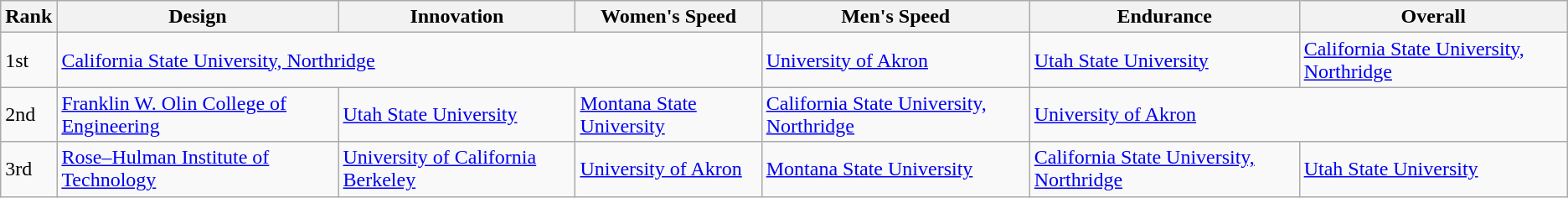<table class="wikitable mw-collapsible">
<tr>
<th>Rank</th>
<th>Design</th>
<th>Innovation</th>
<th>Women's Speed</th>
<th>Men's Speed</th>
<th>Endurance</th>
<th>Overall</th>
</tr>
<tr>
<td>1st</td>
<td colspan="3"><a href='#'>California State University, Northridge</a></td>
<td><a href='#'>University of Akron</a></td>
<td><a href='#'>Utah State University</a></td>
<td><a href='#'>California State University, Northridge</a></td>
</tr>
<tr>
<td>2nd</td>
<td><a href='#'>Franklin W. Olin College of Engineering</a></td>
<td><a href='#'>Utah State University</a></td>
<td><a href='#'>Montana State University</a></td>
<td><a href='#'>California State University, Northridge</a></td>
<td colspan="2"><a href='#'>University of Akron</a></td>
</tr>
<tr>
<td>3rd</td>
<td><a href='#'>Rose–Hulman Institute of Technology</a></td>
<td><a href='#'>University of California Berkeley</a></td>
<td><a href='#'>University of Akron</a></td>
<td><a href='#'>Montana State University</a></td>
<td><a href='#'>California State University, Northridge</a></td>
<td><a href='#'>Utah State University</a></td>
</tr>
</table>
